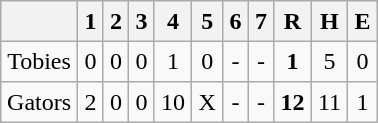<table align = right border="2" cellpadding="4" cellspacing="0" style="margin: 1em 1em 1em 1em; background: #F9F9F9; border: 1px #aaa solid; border-collapse: collapse;">
<tr align=center style="background: #F2F2F2;">
<th></th>
<th>1</th>
<th>2</th>
<th>3</th>
<th>4</th>
<th>5</th>
<th>6</th>
<th>7</th>
<th>R</th>
<th>H</th>
<th>E</th>
</tr>
<tr align=center>
<td>Tobies</td>
<td>0</td>
<td>0</td>
<td>0</td>
<td>1</td>
<td>0</td>
<td>-</td>
<td>-</td>
<td><strong>1</strong></td>
<td>5</td>
<td>0</td>
</tr>
<tr align=center>
<td>Gators</td>
<td>2</td>
<td>0</td>
<td>0</td>
<td>10</td>
<td>X</td>
<td>-</td>
<td>-</td>
<td><strong>12</strong></td>
<td>11</td>
<td>1</td>
</tr>
</table>
